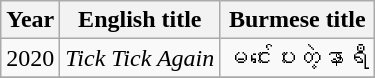<table class="wikitable sortable">
<tr>
<th>Year</th>
<th>English title</th>
<th>Burmese title</th>
</tr>
<tr>
<td>2020</td>
<td><em>Tick Tick Again</em> </td>
<td>မင်းပေးတဲ့နာရီ</td>
</tr>
<tr>
</tr>
</table>
